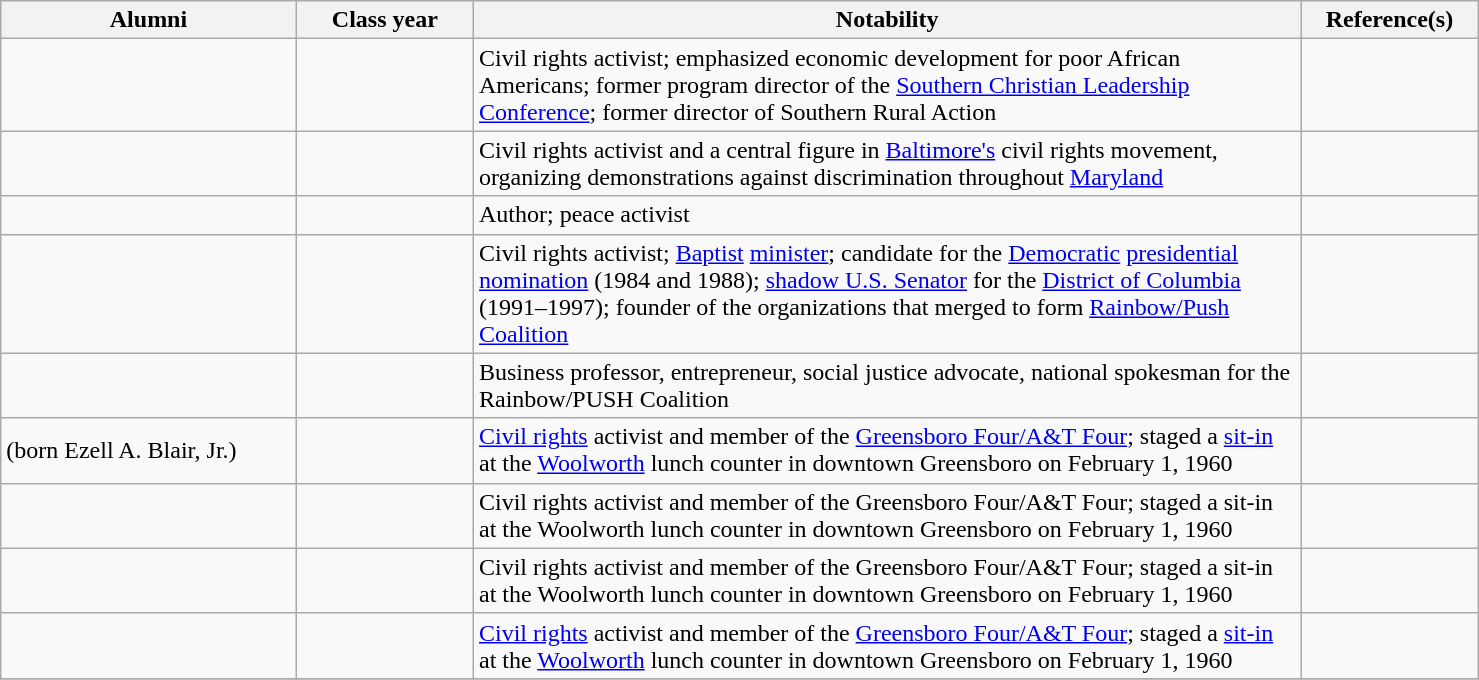<table class="wikitable sortable" style="width:78%;">
<tr valign="top">
<th style="width:20%;">Alumni</th>
<th style="width:12%;">Class year</th>
<th style="width:56%;" class="unsortable">Notability</th>
<th style="width:12%;" class="unsortable">Reference(s)</th>
</tr>
<tr valign="top">
<td></td>
<td></td>
<td>Civil rights activist; emphasized economic development for poor African Americans; former program director of the <a href='#'>Southern Christian Leadership Conference</a>; former director of Southern Rural Action</td>
<td></td>
</tr>
<tr>
<td></td>
<td></td>
<td>Civil rights activist and a central figure in <a href='#'>Baltimore's</a> civil rights movement, organizing demonstrations against discrimination throughout <a href='#'>Maryland</a></td>
<td></td>
</tr>
<tr>
<td></td>
<td></td>
<td>Author; peace activist</td>
<td></td>
</tr>
<tr>
<td></td>
<td></td>
<td>Civil rights activist; <a href='#'>Baptist</a> <a href='#'>minister</a>; candidate for the <a href='#'>Democratic</a> <a href='#'>presidential nomination</a> (1984 and 1988); <a href='#'>shadow U.S. Senator</a> for the <a href='#'>District of Columbia</a> (1991–1997); founder of the organizations that merged to form <a href='#'>Rainbow/Push Coalition</a></td>
<td></td>
</tr>
<tr>
<td></td>
<td></td>
<td>Business professor, entrepreneur, social justice advocate, national spokesman for the Rainbow/PUSH Coalition</td>
<td></td>
</tr>
<tr>
<td> (born Ezell A. Blair, Jr.)</td>
<td></td>
<td><a href='#'>Civil rights</a> activist and member of the <a href='#'>Greensboro Four/A&T Four</a>; staged a <a href='#'>sit-in</a> at the <a href='#'>Woolworth</a> lunch counter in downtown Greensboro on February 1, 1960</td>
<td></td>
</tr>
<tr>
<td></td>
<td></td>
<td>Civil rights activist and member of the Greensboro Four/A&T Four; staged a sit-in at the Woolworth lunch counter in downtown Greensboro on February 1, 1960</td>
<td></td>
</tr>
<tr>
<td></td>
<td></td>
<td>Civil rights activist and member of the Greensboro Four/A&T Four; staged a sit-in at the Woolworth lunch counter in downtown Greensboro on February 1, 1960</td>
<td></td>
</tr>
<tr>
<td></td>
<td></td>
<td><a href='#'>Civil rights</a> activist and member of the <a href='#'>Greensboro Four/A&T Four</a>; staged a <a href='#'>sit-in</a> at the <a href='#'>Woolworth</a> lunch counter in downtown Greensboro on February 1, 1960</td>
<td></td>
</tr>
<tr>
</tr>
</table>
